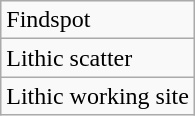<table class="wikitable">
<tr>
<td>Findspot</td>
</tr>
<tr>
<td>Lithic scatter</td>
</tr>
<tr>
<td>Lithic working site</td>
</tr>
</table>
